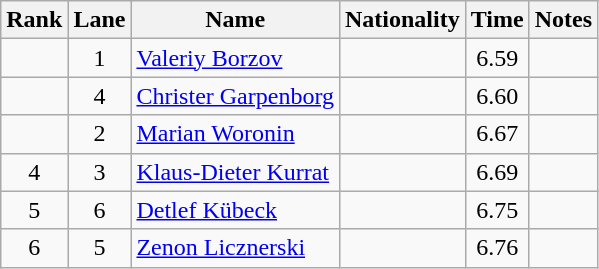<table class="wikitable sortable" style="text-align:center">
<tr>
<th>Rank</th>
<th>Lane</th>
<th>Name</th>
<th>Nationality</th>
<th>Time</th>
<th>Notes</th>
</tr>
<tr>
<td></td>
<td>1</td>
<td align="left"><a href='#'>Valeriy Borzov</a></td>
<td align=left></td>
<td>6.59</td>
<td></td>
</tr>
<tr>
<td></td>
<td>4</td>
<td align="left"><a href='#'>Christer Garpenborg</a></td>
<td align=left></td>
<td>6.60</td>
<td></td>
</tr>
<tr>
<td></td>
<td>2</td>
<td align="left"><a href='#'>Marian Woronin</a></td>
<td align=left></td>
<td>6.67</td>
<td></td>
</tr>
<tr>
<td>4</td>
<td>3</td>
<td align="left"><a href='#'>Klaus-Dieter Kurrat</a></td>
<td align=left></td>
<td>6.69</td>
<td></td>
</tr>
<tr>
<td>5</td>
<td>6</td>
<td align="left"><a href='#'>Detlef Kübeck</a></td>
<td align=left></td>
<td>6.75</td>
<td></td>
</tr>
<tr>
<td>6</td>
<td>5</td>
<td align="left"><a href='#'>Zenon Licznerski</a></td>
<td align=left></td>
<td>6.76</td>
<td></td>
</tr>
</table>
